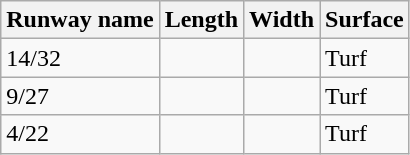<table class="wikitable">
<tr>
<th>Runway name</th>
<th>Length</th>
<th>Width</th>
<th>Surface</th>
</tr>
<tr>
<td>14/32</td>
<td></td>
<td></td>
<td>Turf</td>
</tr>
<tr>
<td>9/27</td>
<td></td>
<td></td>
<td>Turf</td>
</tr>
<tr>
<td>4/22</td>
<td></td>
<td></td>
<td>Turf</td>
</tr>
</table>
